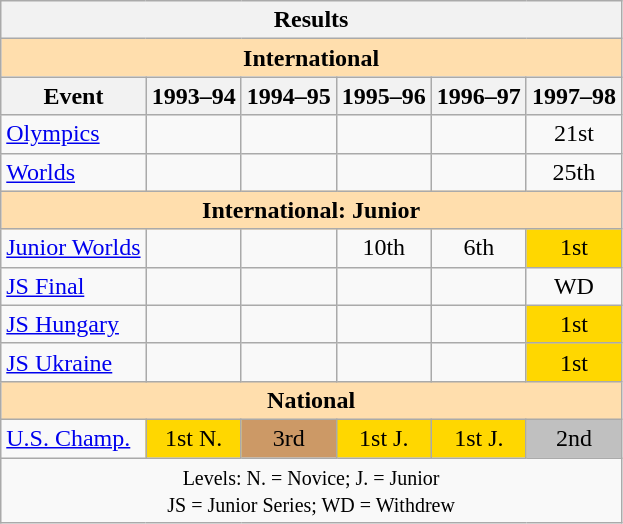<table class="wikitable" style="text-align:center">
<tr>
<th colspan=6 align=center><strong>Results</strong></th>
</tr>
<tr>
<th style="background-color: #ffdead; " colspan=6 align=center><strong>International</strong></th>
</tr>
<tr>
<th>Event</th>
<th>1993–94</th>
<th>1994–95</th>
<th>1995–96</th>
<th>1996–97</th>
<th>1997–98</th>
</tr>
<tr>
<td align=left><a href='#'>Olympics</a></td>
<td></td>
<td></td>
<td></td>
<td></td>
<td>21st</td>
</tr>
<tr>
<td align=left><a href='#'>Worlds</a></td>
<td></td>
<td></td>
<td></td>
<td></td>
<td>25th</td>
</tr>
<tr>
<th style="background-color: #ffdead; " colspan=6 align=center><strong>International: Junior</strong></th>
</tr>
<tr>
<td align=left><a href='#'>Junior Worlds</a></td>
<td></td>
<td></td>
<td>10th</td>
<td>6th</td>
<td bgcolor=gold>1st</td>
</tr>
<tr>
<td align=left><a href='#'>JS Final</a></td>
<td></td>
<td></td>
<td></td>
<td></td>
<td>WD</td>
</tr>
<tr>
<td align=left><a href='#'>JS Hungary</a></td>
<td></td>
<td></td>
<td></td>
<td></td>
<td bgcolor=gold>1st</td>
</tr>
<tr>
<td align=left><a href='#'>JS Ukraine</a></td>
<td></td>
<td></td>
<td></td>
<td></td>
<td bgcolor=gold>1st</td>
</tr>
<tr>
<th style="background-color: #ffdead; " colspan=6 align=center><strong>National</strong></th>
</tr>
<tr>
<td align=left><a href='#'>U.S. Champ.</a></td>
<td bgcolor=gold>1st N.</td>
<td bgcolor=cc9966>3rd</td>
<td bgcolor=gold>1st J.</td>
<td bgcolor=gold>1st J.</td>
<td bgcolor=silver>2nd</td>
</tr>
<tr>
<td colspan=6 align=center><small> Levels: N. = Novice; J. = Junior <br> JS = Junior Series; WD = Withdrew </small></td>
</tr>
</table>
